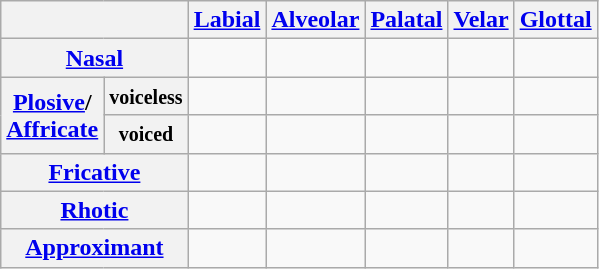<table class="wikitable" style="text-align:center">
<tr>
<th colspan="2"></th>
<th><a href='#'>Labial</a></th>
<th><a href='#'>Alveolar</a></th>
<th><a href='#'>Palatal</a></th>
<th><a href='#'>Velar</a></th>
<th><a href='#'>Glottal</a></th>
</tr>
<tr>
<th colspan="2"><a href='#'>Nasal</a></th>
<td></td>
<td></td>
<td></td>
<td></td>
<td></td>
</tr>
<tr>
<th rowspan="2"><a href='#'>Plosive</a>/<br><a href='#'>Affricate</a></th>
<th><small>voiceless</small></th>
<td></td>
<td></td>
<td></td>
<td></td>
<td></td>
</tr>
<tr>
<th><small>voiced</small></th>
<td></td>
<td></td>
<td></td>
<td></td>
<td></td>
</tr>
<tr>
<th colspan="2"><a href='#'>Fricative</a></th>
<td></td>
<td></td>
<td></td>
<td></td>
<td></td>
</tr>
<tr>
<th colspan="2"><a href='#'>Rhotic</a></th>
<td></td>
<td></td>
<td></td>
<td></td>
<td></td>
</tr>
<tr>
<th colspan="2"><a href='#'>Approximant</a></th>
<td></td>
<td></td>
<td></td>
<td></td>
<td></td>
</tr>
</table>
